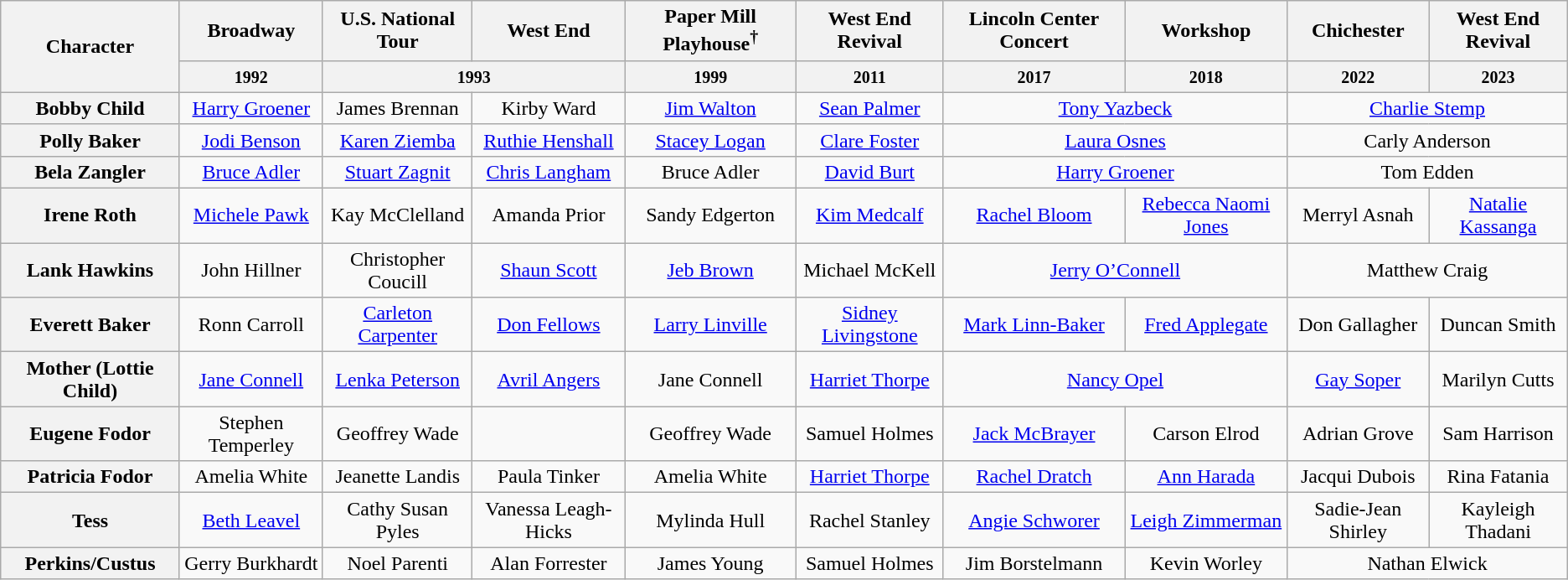<table class="wikitable" style="text-align: center;">
<tr>
<th rowspan="2">Character</th>
<th>Broadway</th>
<th>U.S. National Tour</th>
<th>West End</th>
<th>Paper Mill Playhouse<sup>†</sup></th>
<th>West End Revival</th>
<th>Lincoln Center Concert</th>
<th>Workshop</th>
<th>Chichester</th>
<th>West End Revival</th>
</tr>
<tr>
<th><small>1992</small></th>
<th colspan="2"><small>1993</small></th>
<th><small>1999</small></th>
<th><small>2011</small></th>
<th><small>2017</small></th>
<th><small>2018</small></th>
<th><small>2022</small></th>
<th><small>2023</small></th>
</tr>
<tr>
<th>Bobby Child</th>
<td colspan="1"><a href='#'>Harry Groener</a></td>
<td colspan="1">James Brennan</td>
<td colspan="1">Kirby Ward</td>
<td><a href='#'>Jim Walton</a></td>
<td colspan="1"><a href='#'>Sean Palmer</a></td>
<td colspan="2"><a href='#'>Tony Yazbeck</a></td>
<td colspan="2"><a href='#'>Charlie Stemp</a></td>
</tr>
<tr>
<th>Polly Baker</th>
<td colspan="1"><a href='#'>Jodi Benson</a></td>
<td colspan="1"><a href='#'>Karen Ziemba</a></td>
<td colspan="1"><a href='#'>Ruthie Henshall</a></td>
<td><a href='#'>Stacey Logan</a></td>
<td colspan="1"><a href='#'>Clare Foster</a></td>
<td colspan="2"><a href='#'>Laura Osnes</a></td>
<td colspan="2">Carly Anderson</td>
</tr>
<tr>
<th>Bela Zangler</th>
<td colspan="1"><a href='#'>Bruce Adler</a></td>
<td colspan="1"><a href='#'>Stuart Zagnit</a></td>
<td colspan="1"><a href='#'>Chris Langham</a></td>
<td>Bruce Adler</td>
<td colspan="1"><a href='#'>David Burt</a></td>
<td colspan="2"><a href='#'>Harry Groener</a></td>
<td colspan="2">Tom Edden</td>
</tr>
<tr>
<th>Irene Roth</th>
<td colspan="1"><a href='#'>Michele Pawk</a></td>
<td colspan="1">Kay McClelland</td>
<td colspan="1">Amanda Prior</td>
<td>Sandy Edgerton</td>
<td colspan="1"><a href='#'>Kim Medcalf</a></td>
<td colspan="1"><a href='#'>Rachel Bloom</a></td>
<td colspan="1"><a href='#'>Rebecca Naomi Jones</a></td>
<td colspan="1">Merryl Asnah</td>
<td><a href='#'>Natalie Kassanga</a></td>
</tr>
<tr>
<th>Lank Hawkins</th>
<td colspan="1">John Hillner</td>
<td colspan="1">Christopher Coucill</td>
<td colspan="1"><a href='#'>Shaun Scott</a></td>
<td><a href='#'>Jeb Brown</a></td>
<td colspan="1">Michael McKell</td>
<td colspan="2"><a href='#'>Jerry O’Connell</a></td>
<td colspan="2">Matthew Craig</td>
</tr>
<tr>
<th>Everett Baker</th>
<td colspan="1">Ronn Carroll</td>
<td colspan="1"><a href='#'>Carleton Carpenter</a></td>
<td colspan="1"><a href='#'>Don Fellows</a></td>
<td><a href='#'>Larry Linville</a></td>
<td colspan="1"><a href='#'>Sidney Livingstone</a></td>
<td colspan="1"><a href='#'>Mark Linn-Baker</a></td>
<td colspan="1"><a href='#'>Fred Applegate</a></td>
<td colspan="1">Don Gallagher</td>
<td>Duncan Smith</td>
</tr>
<tr>
<th>Mother (Lottie Child)</th>
<td colspan="1"><a href='#'>Jane Connell</a></td>
<td colspan="1"><a href='#'>Lenka Peterson</a></td>
<td colspan="1"><a href='#'>Avril Angers</a></td>
<td>Jane Connell</td>
<td colspan="1"><a href='#'>Harriet Thorpe</a></td>
<td colspan="2"><a href='#'>Nancy Opel</a></td>
<td colspan="1"><a href='#'>Gay Soper</a></td>
<td>Marilyn Cutts</td>
</tr>
<tr>
<th>Eugene Fodor</th>
<td colspan="1">Stephen Temperley</td>
<td colspan="1">Geoffrey Wade</td>
<td colspan="1"></td>
<td>Geoffrey Wade</td>
<td colspan="1">Samuel Holmes</td>
<td colspan="1"><a href='#'>Jack McBrayer</a></td>
<td colspan="1">Carson Elrod</td>
<td colspan="1">Adrian Grove</td>
<td>Sam Harrison</td>
</tr>
<tr>
<th>Patricia Fodor</th>
<td colspan="1">Amelia White</td>
<td colspan="1">Jeanette Landis</td>
<td colspan="1">Paula Tinker</td>
<td>Amelia White</td>
<td colspan="1"><a href='#'>Harriet Thorpe</a></td>
<td colspan="1"><a href='#'>Rachel Dratch</a></td>
<td colspan="1"><a href='#'>Ann Harada</a></td>
<td colspan="1">Jacqui Dubois</td>
<td>Rina Fatania</td>
</tr>
<tr>
<th>Tess</th>
<td colspan="1"><a href='#'>Beth Leavel</a></td>
<td colspan="1">Cathy Susan Pyles</td>
<td colspan="1">Vanessa Leagh-Hicks</td>
<td>Mylinda Hull</td>
<td colspan="1">Rachel Stanley</td>
<td colspan="1"><a href='#'>Angie Schworer</a></td>
<td colspan="1"><a href='#'>Leigh Zimmerman</a></td>
<td colspan="1">Sadie-Jean Shirley</td>
<td>Kayleigh Thadani</td>
</tr>
<tr>
<th>Perkins/Custus</th>
<td colspan="1">Gerry Burkhardt</td>
<td colspan="1">Noel Parenti</td>
<td colspan="1">Alan Forrester</td>
<td>James Young</td>
<td colspan="1">Samuel Holmes</td>
<td colspan="1">Jim Borstelmann</td>
<td colspan="1">Kevin Worley</td>
<td colspan="2">Nathan Elwick</td>
</tr>
</table>
